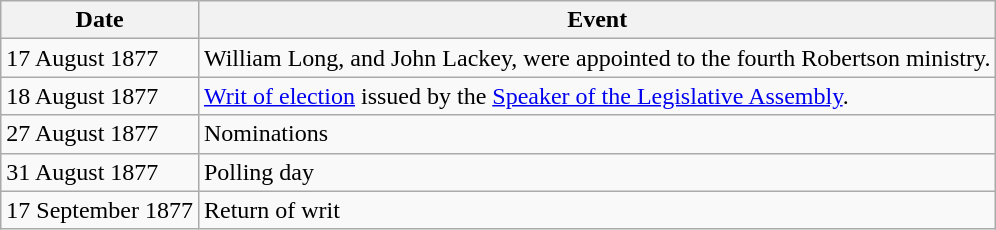<table class="wikitable">
<tr>
<th>Date</th>
<th>Event</th>
</tr>
<tr>
<td>17 August 1877</td>
<td>William Long, and John Lackey, were appointed to the fourth Robertson ministry.</td>
</tr>
<tr>
<td>18 August 1877</td>
<td><a href='#'>Writ of election</a> issued by the <a href='#'>Speaker of the Legislative Assembly</a>.</td>
</tr>
<tr>
<td>27 August 1877</td>
<td>Nominations</td>
</tr>
<tr>
<td>31 August 1877</td>
<td>Polling day</td>
</tr>
<tr>
<td>17 September 1877</td>
<td>Return of writ</td>
</tr>
</table>
